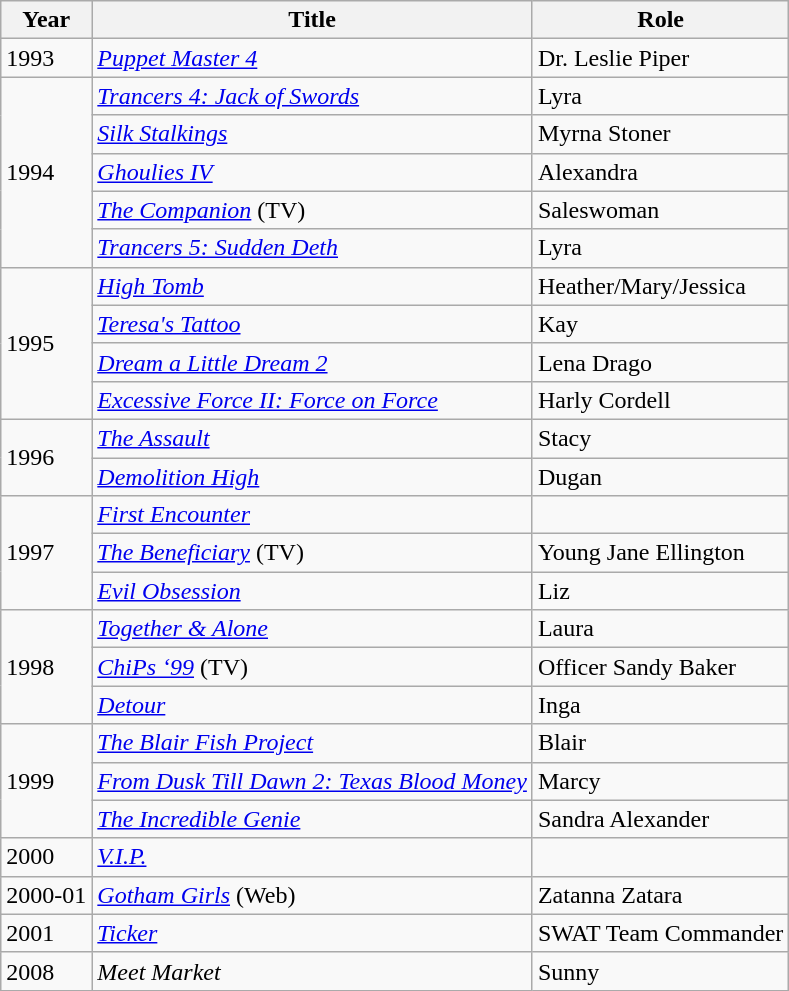<table class="wikitable">
<tr>
<th>Year</th>
<th>Title</th>
<th>Role</th>
</tr>
<tr>
<td rowspan="1">1993</td>
<td><em><a href='#'>Puppet Master 4</a></em></td>
<td>Dr. Leslie Piper</td>
</tr>
<tr>
<td rowspan="5">1994</td>
<td><em><a href='#'>Trancers 4: Jack of Swords</a></em></td>
<td>Lyra</td>
</tr>
<tr>
<td><em><a href='#'>Silk Stalkings</a></em></td>
<td>Myrna Stoner</td>
</tr>
<tr>
<td><em><a href='#'>Ghoulies IV</a></em></td>
<td>Alexandra</td>
</tr>
<tr>
<td><em><a href='#'>The Companion</a></em> (TV)</td>
<td>Saleswoman</td>
</tr>
<tr>
<td><em><a href='#'>Trancers 5: Sudden Deth</a></em></td>
<td>Lyra</td>
</tr>
<tr>
<td rowspan="4">1995</td>
<td><em><a href='#'>High Tomb</a></em></td>
<td>Heather/Mary/Jessica</td>
</tr>
<tr>
<td><em><a href='#'>Teresa's Tattoo</a></em></td>
<td>Kay</td>
</tr>
<tr>
<td><em><a href='#'>Dream a Little Dream 2</a></em></td>
<td>Lena Drago</td>
</tr>
<tr>
<td><em><a href='#'>Excessive Force II: Force on Force</a></em></td>
<td>Harly Cordell</td>
</tr>
<tr>
<td rowspan="2">1996</td>
<td><em><a href='#'>The Assault</a></em></td>
<td>Stacy</td>
</tr>
<tr>
<td><em><a href='#'>Demolition High</a></em></td>
<td>Dugan</td>
</tr>
<tr>
<td rowspan="3">1997</td>
<td><em><a href='#'>First Encounter</a></em></td>
<td></td>
</tr>
<tr>
<td><em><a href='#'>The Beneficiary</a></em> (TV)</td>
<td>Young Jane Ellington</td>
</tr>
<tr>
<td><em><a href='#'>Evil Obsession</a></em></td>
<td>Liz</td>
</tr>
<tr>
<td rowspan="3">1998</td>
<td><em><a href='#'>Together & Alone</a></em></td>
<td>Laura</td>
</tr>
<tr>
<td><em><a href='#'>ChiPs ‘99</a></em> (TV)</td>
<td>Officer Sandy Baker</td>
</tr>
<tr>
<td><em><a href='#'>Detour</a></em></td>
<td>Inga</td>
</tr>
<tr>
<td rowspan="3">1999</td>
<td><em><a href='#'>The Blair Fish Project</a></em></td>
<td>Blair</td>
</tr>
<tr>
<td><em><a href='#'>From Dusk Till Dawn 2: Texas Blood Money</a></em></td>
<td>Marcy</td>
</tr>
<tr>
<td><em><a href='#'>The Incredible Genie</a></em></td>
<td>Sandra Alexander</td>
</tr>
<tr>
<td rowspan="1">2000</td>
<td><em><a href='#'>V.I.P.</a></em></td>
<td></td>
</tr>
<tr>
<td rowspan="1">2000-01</td>
<td><em><a href='#'>Gotham Girls</a></em> (Web)</td>
<td>Zatanna Zatara</td>
</tr>
<tr>
<td rowspan="1">2001</td>
<td><em><a href='#'>Ticker</a> </em></td>
<td>SWAT Team Commander</td>
</tr>
<tr>
<td rowspan="1">2008</td>
<td><em>Meet Market </em></td>
<td>Sunny</td>
</tr>
</table>
